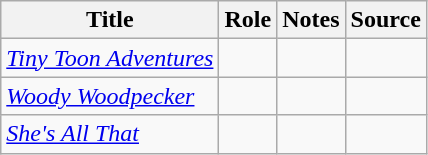<table class="wikitable sortable plainrowheaders">
<tr>
<th>Title</th>
<th>Role</th>
<th class="unsortable">Notes</th>
<th class="unsortable">Source</th>
</tr>
<tr>
<td><em><a href='#'>Tiny Toon Adventures</a></em></td>
<td></td>
<td></td>
<td></td>
</tr>
<tr>
<td><em><a href='#'>Woody Woodpecker</a></em></td>
<td></td>
<td></td>
<td></td>
</tr>
<tr>
<td><em><a href='#'>She's All That</a></em></td>
<td></td>
<td></td>
<td></td>
</tr>
</table>
